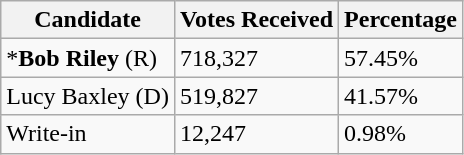<table class="wikitable">
<tr>
<th>Candidate</th>
<th>Votes Received</th>
<th>Percentage</th>
</tr>
<tr>
<td>*<strong>Bob Riley</strong> (R)</td>
<td>718,327</td>
<td>57.45%</td>
</tr>
<tr>
<td>Lucy Baxley (D)</td>
<td>519,827</td>
<td>41.57%</td>
</tr>
<tr>
<td>Write-in</td>
<td>12,247</td>
<td>0.98%</td>
</tr>
</table>
